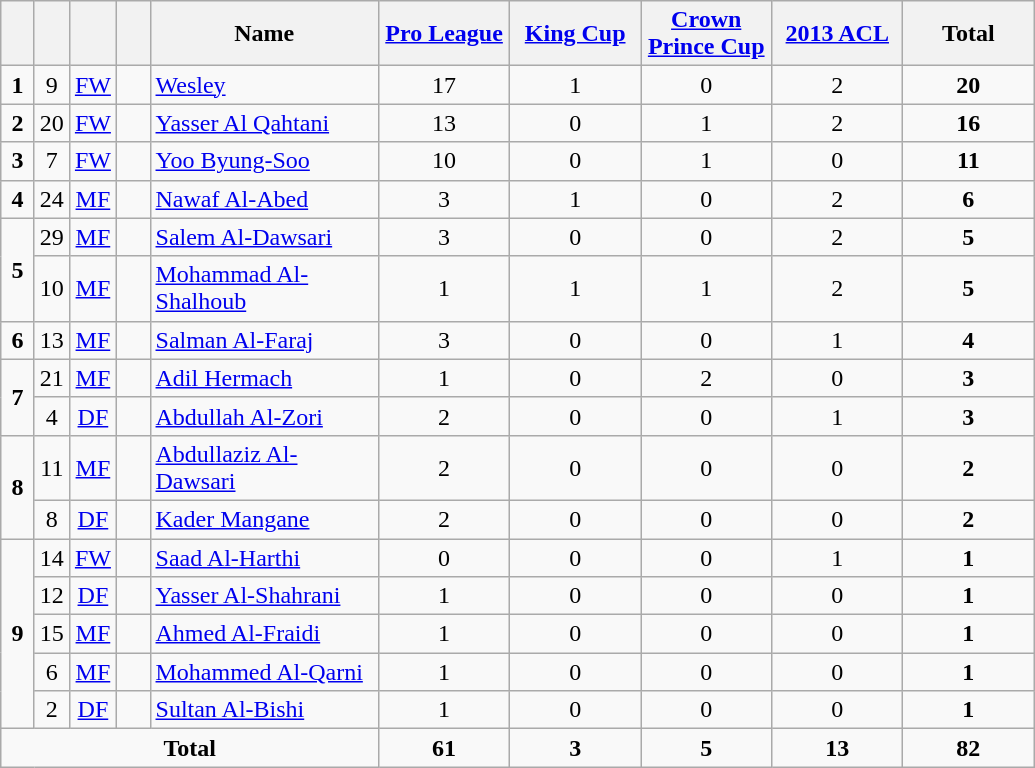<table class="wikitable" style="text-align:center">
<tr>
<th width=15></th>
<th width=15></th>
<th width=15></th>
<th width=15></th>
<th width=145>Name</th>
<th width=80><strong><a href='#'>Pro League</a></strong></th>
<th width=80><strong><a href='#'>King Cup</a></strong></th>
<th width=80><strong><a href='#'>Crown Prince Cup</a></strong></th>
<th width=80><strong><a href='#'>2013 ACL</a></strong></th>
<th width=80><strong>Total</strong></th>
</tr>
<tr>
<td><strong>1</strong></td>
<td>9</td>
<td><a href='#'>FW</a></td>
<td></td>
<td align=left><a href='#'>Wesley</a></td>
<td>17</td>
<td>1</td>
<td>0</td>
<td>2</td>
<td><strong>20</strong></td>
</tr>
<tr>
<td><strong>2</strong></td>
<td>20</td>
<td><a href='#'>FW</a></td>
<td></td>
<td align=left><a href='#'>Yasser Al Qahtani</a></td>
<td>13</td>
<td>0</td>
<td>1</td>
<td>2</td>
<td><strong>16</strong></td>
</tr>
<tr>
<td><strong>3</strong></td>
<td>7</td>
<td><a href='#'>FW</a></td>
<td></td>
<td align=left><a href='#'>Yoo Byung-Soo</a></td>
<td>10</td>
<td>0</td>
<td>1</td>
<td>0</td>
<td><strong>11</strong></td>
</tr>
<tr>
<td><strong>4</strong></td>
<td>24</td>
<td><a href='#'>MF</a></td>
<td></td>
<td align=left><a href='#'>Nawaf Al-Abed</a></td>
<td>3</td>
<td>1</td>
<td>0</td>
<td>2</td>
<td><strong>6</strong></td>
</tr>
<tr>
<td rowspan=2><strong>5</strong></td>
<td>29</td>
<td><a href='#'>MF</a></td>
<td></td>
<td align=left><a href='#'>Salem Al-Dawsari</a></td>
<td>3</td>
<td>0</td>
<td>0</td>
<td>2</td>
<td><strong>5</strong></td>
</tr>
<tr>
<td>10</td>
<td><a href='#'>MF</a></td>
<td></td>
<td align=left><a href='#'>Mohammad Al-Shalhoub</a></td>
<td>1</td>
<td>1</td>
<td>1</td>
<td>2</td>
<td><strong>5</strong></td>
</tr>
<tr>
<td><strong>6</strong></td>
<td>13</td>
<td><a href='#'>MF</a></td>
<td></td>
<td align=left><a href='#'>Salman Al-Faraj</a></td>
<td>3</td>
<td>0</td>
<td>0</td>
<td>1</td>
<td><strong>4</strong></td>
</tr>
<tr>
<td rowspan=2><strong>7</strong></td>
<td>21</td>
<td><a href='#'>MF</a></td>
<td></td>
<td align=left><a href='#'>Adil Hermach</a></td>
<td>1</td>
<td>0</td>
<td>2</td>
<td>0</td>
<td><strong>3</strong></td>
</tr>
<tr>
<td>4</td>
<td><a href='#'>DF</a></td>
<td></td>
<td align=left><a href='#'>Abdullah Al-Zori</a></td>
<td>2</td>
<td>0</td>
<td>0</td>
<td>1</td>
<td><strong>3</strong></td>
</tr>
<tr>
<td rowspan=2><strong>8</strong></td>
<td>11</td>
<td><a href='#'>MF</a></td>
<td></td>
<td align=left><a href='#'>Abdullaziz Al-Dawsari</a></td>
<td>2</td>
<td>0</td>
<td>0</td>
<td>0</td>
<td><strong>2</strong></td>
</tr>
<tr>
<td>8</td>
<td><a href='#'>DF</a></td>
<td></td>
<td align=left><a href='#'>Kader Mangane</a></td>
<td>2</td>
<td>0</td>
<td>0</td>
<td>0</td>
<td><strong>2</strong></td>
</tr>
<tr>
<td rowspan=5><strong>9</strong></td>
<td>14</td>
<td><a href='#'>FW</a></td>
<td></td>
<td align=left><a href='#'>Saad Al-Harthi</a></td>
<td>0</td>
<td>0</td>
<td>0</td>
<td>1</td>
<td><strong>1</strong></td>
</tr>
<tr>
<td>12</td>
<td><a href='#'>DF</a></td>
<td></td>
<td align=left><a href='#'>Yasser Al-Shahrani</a></td>
<td>1</td>
<td>0</td>
<td>0</td>
<td>0</td>
<td><strong>1</strong></td>
</tr>
<tr>
<td>15</td>
<td><a href='#'>MF</a></td>
<td></td>
<td align=left><a href='#'>Ahmed Al-Fraidi</a></td>
<td>1</td>
<td>0</td>
<td>0</td>
<td>0</td>
<td><strong>1</strong></td>
</tr>
<tr>
<td>6</td>
<td><a href='#'>MF</a></td>
<td></td>
<td align=left><a href='#'>Mohammed Al-Qarni</a></td>
<td>1</td>
<td>0</td>
<td>0</td>
<td>0</td>
<td><strong>1</strong></td>
</tr>
<tr>
<td>2</td>
<td><a href='#'>DF</a></td>
<td></td>
<td align=left><a href='#'>Sultan Al-Bishi</a></td>
<td>1</td>
<td>0</td>
<td>0</td>
<td>0</td>
<td><strong>1</strong></td>
</tr>
<tr>
<td colspan=5><strong>Total</strong></td>
<td><strong>61</strong></td>
<td><strong>3</strong></td>
<td><strong>5</strong></td>
<td><strong>13</strong></td>
<td><strong>82</strong></td>
</tr>
</table>
